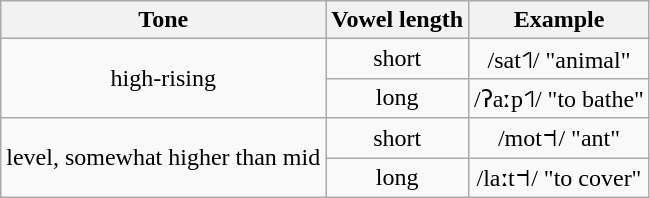<table class="wikitable"style="text-align: center;">
<tr>
<th>Tone</th>
<th>Vowel length</th>
<th>Example</th>
</tr>
<tr>
<td rowspan="2">high-rising</td>
<td>short</td>
<td>/sat˦˥/  "animal"</td>
</tr>
<tr>
<td>long</td>
<td>/ʔaːp˦˥/  "to bathe"</td>
</tr>
<tr>
<td rowspan="2">level, somewhat higher than mid</td>
<td>short</td>
<td>/mot˦˦/  "ant"</td>
</tr>
<tr>
<td>long</td>
<td>/laːt˦˦/  "to cover"</td>
</tr>
</table>
